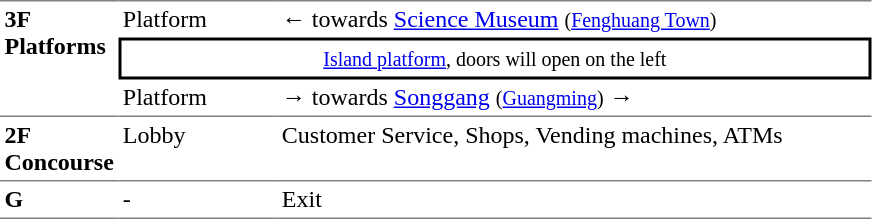<table table border=0 cellspacing=0 cellpadding=3>
<tr>
<td style="border-top:solid 1px gray;" rowspan=3 valign=top><strong>3F<br>Platforms</strong></td>
<td style="border-top:solid 1px gray;" valign=top>Platform</td>
<td style="border-top:solid 1px gray;" valign=top>←  towards <a href='#'>Science Museum</a> <small>(<a href='#'>Fenghuang Town</a>)</small></td>
</tr>
<tr>
<td style="border-right:solid 2px black;border-left:solid 2px black;border-top:solid 2px black;border-bottom:solid 2px black;text-align:center;" colspan=2><small><a href='#'>Island platform</a>, doors will open on the left</small></td>
</tr>
<tr>
<td>Platform</td>
<td><span>→</span>  towards <a href='#'>Songgang</a> <small>(<a href='#'>Guangming</a>)</small> →</td>
</tr>
<tr>
<td style="border-bottom:solid 1px gray; border-top:solid 1px gray;" valign=top width=50><strong>2F<br>Concourse</strong></td>
<td style="border-bottom:solid 1px gray; border-top:solid 1px gray;" valign=top width=100>Lobby</td>
<td style="border-bottom:solid 1px gray; border-top:solid 1px gray;" valign=top width=390>Customer Service, Shops, Vending machines, ATMs</td>
</tr>
<tr>
<td style="border-bottom:solid 1px gray;" width=50 valign=top><strong>G</strong></td>
<td style="border-bottom:solid 1px gray;" width=100 valign=top>-</td>
<td style="border-bottom:solid 1px gray;" width=390 valign=top>Exit</td>
</tr>
</table>
